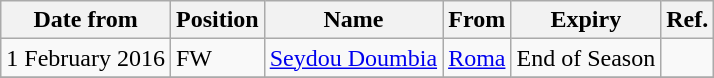<table class="wikitable">
<tr>
<th>Date from</th>
<th>Position</th>
<th>Name</th>
<th>From</th>
<th>Expiry</th>
<th>Ref.</th>
</tr>
<tr>
<td>1 February 2016</td>
<td>FW</td>
<td> <a href='#'>Seydou Doumbia</a></td>
<td> <a href='#'>Roma</a></td>
<td>End of Season</td>
<td></td>
</tr>
<tr>
</tr>
</table>
